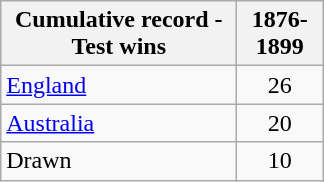<table class="wikitable" style="text-align:center;">
<tr>
<th width="150">Cumulative record - Test wins</th>
<th width="50">1876-1899</th>
</tr>
<tr>
<td style="text-align:left;"><a href='#'>England</a></td>
<td>26</td>
</tr>
<tr>
<td style="text-align:left;"><a href='#'>Australia</a></td>
<td>20</td>
</tr>
<tr>
<td style="text-align:left;">Drawn</td>
<td>10</td>
</tr>
</table>
